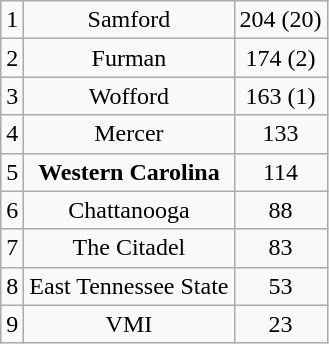<table class="wikitable" style="display: inline-table;">
<tr align="center">
<td>1</td>
<td>Samford</td>
<td>204 (20)</td>
</tr>
<tr align="center">
<td>2</td>
<td>Furman</td>
<td>174 (2)</td>
</tr>
<tr align="center">
<td>3</td>
<td>Wofford</td>
<td>163 (1)</td>
</tr>
<tr align="center">
<td>4</td>
<td>Mercer</td>
<td>133</td>
</tr>
<tr align="center">
<td>5</td>
<td><strong>Western Carolina</strong></td>
<td>114</td>
</tr>
<tr align="center">
<td>6</td>
<td>Chattanooga</td>
<td>88</td>
</tr>
<tr align="center">
<td>7</td>
<td>The Citadel</td>
<td>83</td>
</tr>
<tr align="center">
<td>8</td>
<td>East Tennessee State</td>
<td>53</td>
</tr>
<tr align="center">
<td>9</td>
<td>VMI</td>
<td>23</td>
</tr>
</table>
